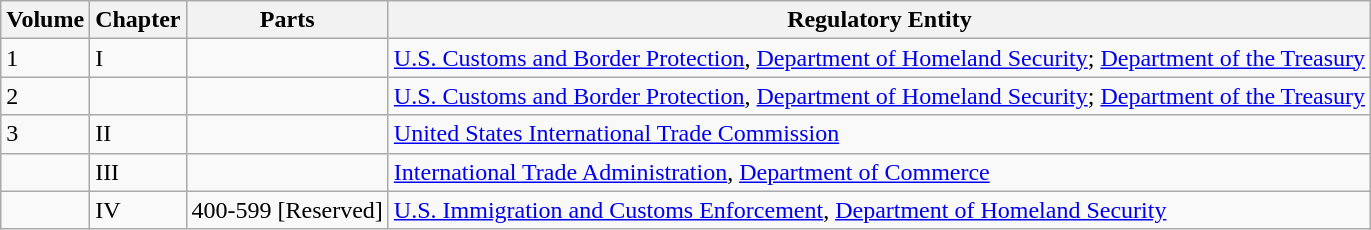<table class="wikitable">
<tr>
<th>Volume</th>
<th>Chapter</th>
<th>Parts</th>
<th>Regulatory Entity</th>
</tr>
<tr>
<td>1</td>
<td>I</td>
<td></td>
<td><a href='#'>U.S. Customs and Border Protection</a>, <a href='#'>Department of Homeland Security</a>; <a href='#'>Department of the Treasury</a></td>
</tr>
<tr>
<td>2</td>
<td></td>
<td></td>
<td><a href='#'>U.S. Customs and Border Protection</a>, <a href='#'>Department of Homeland Security</a>; <a href='#'>Department of the Treasury</a></td>
</tr>
<tr>
<td>3</td>
<td>II</td>
<td></td>
<td><a href='#'>United States International Trade Commission</a></td>
</tr>
<tr>
<td></td>
<td>III</td>
<td></td>
<td><a href='#'>International Trade Administration</a>, <a href='#'>Department of Commerce</a></td>
</tr>
<tr>
<td></td>
<td>IV</td>
<td>400-599 [Reserved]</td>
<td><a href='#'>U.S. Immigration and Customs Enforcement</a>, <a href='#'>Department of Homeland Security</a></td>
</tr>
</table>
